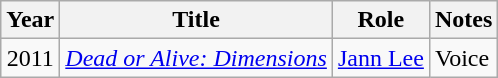<table class="wikitable">
<tr>
<th scope="col">Year</th>
<th scope="col">Title</th>
<th scope="col">Role</th>
<th scope="col" class="unsortable">Notes</th>
</tr>
<tr>
<td style="text-align:center;">2011</td>
<td><em><a href='#'>Dead or Alive: Dimensions</a></em></td>
<td><a href='#'>Jann Lee</a></td>
<td>Voice</td>
</tr>
</table>
